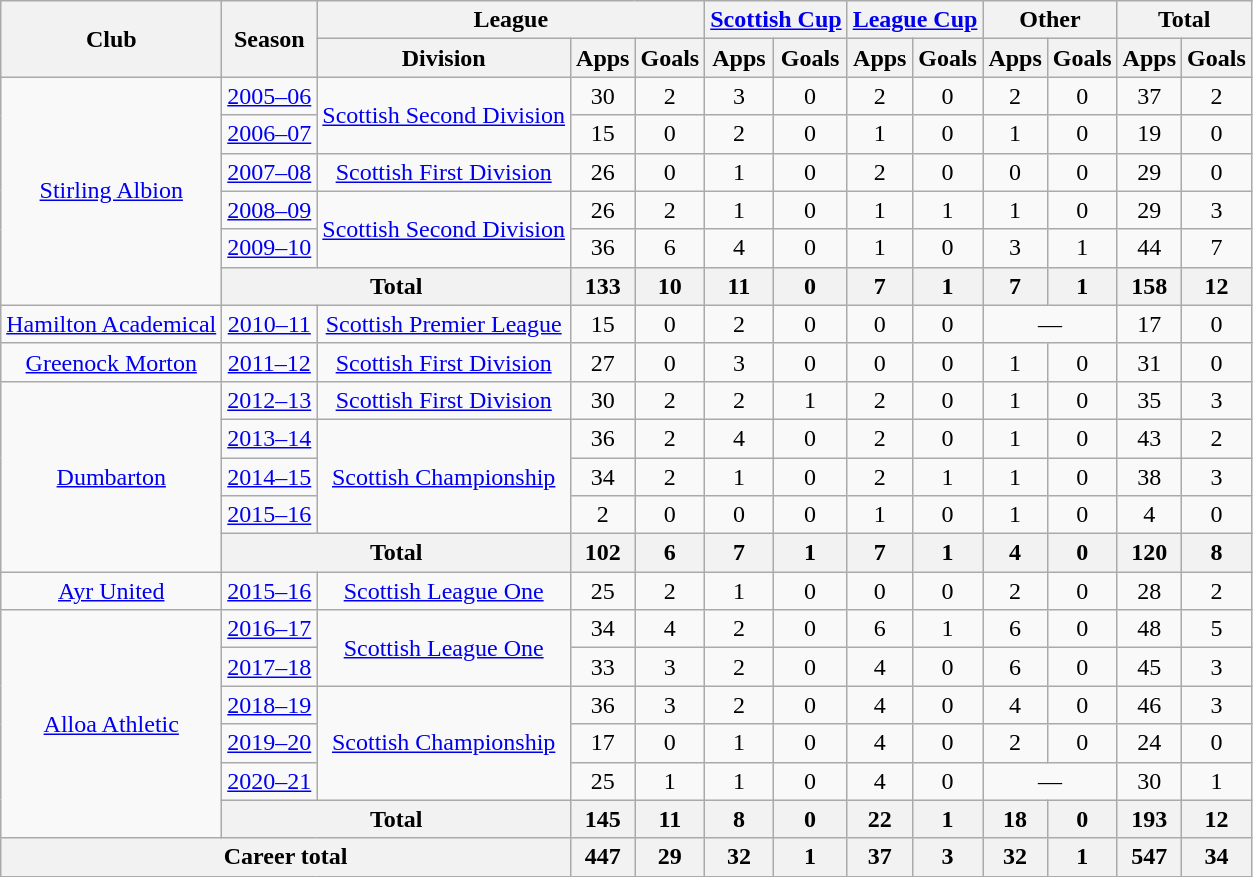<table class="wikitable" style="text-align:center">
<tr>
<th rowspan="2">Club</th>
<th rowspan="2">Season</th>
<th colspan="3">League</th>
<th colspan="2"><a href='#'>Scottish Cup</a></th>
<th colspan="2"><a href='#'>League Cup</a></th>
<th colspan="2">Other</th>
<th colspan="2">Total</th>
</tr>
<tr>
<th>Division</th>
<th>Apps</th>
<th>Goals</th>
<th>Apps</th>
<th>Goals</th>
<th>Apps</th>
<th>Goals</th>
<th>Apps</th>
<th>Goals</th>
<th>Apps</th>
<th>Goals</th>
</tr>
<tr>
<td rowspan="6"><a href='#'>Stirling Albion</a></td>
<td><a href='#'>2005–06</a></td>
<td rowspan="2"><a href='#'>Scottish Second Division</a></td>
<td>30</td>
<td>2</td>
<td>3</td>
<td>0</td>
<td>2</td>
<td>0</td>
<td>2</td>
<td>0</td>
<td>37</td>
<td>2</td>
</tr>
<tr>
<td><a href='#'>2006–07</a></td>
<td>15</td>
<td>0</td>
<td>2</td>
<td>0</td>
<td>1</td>
<td>0</td>
<td>1</td>
<td>0</td>
<td>19</td>
<td>0</td>
</tr>
<tr>
<td><a href='#'>2007–08</a></td>
<td><a href='#'>Scottish First Division</a></td>
<td>26</td>
<td>0</td>
<td>1</td>
<td>0</td>
<td>2</td>
<td>0</td>
<td>0</td>
<td>0</td>
<td>29</td>
<td>0</td>
</tr>
<tr>
<td><a href='#'>2008–09</a></td>
<td rowspan="2"><a href='#'>Scottish Second Division</a></td>
<td>26</td>
<td>2</td>
<td>1</td>
<td>0</td>
<td>1</td>
<td>1</td>
<td>1</td>
<td>0</td>
<td>29</td>
<td>3</td>
</tr>
<tr>
<td><a href='#'>2009–10</a></td>
<td>36</td>
<td>6</td>
<td>4</td>
<td>0</td>
<td>1</td>
<td>0</td>
<td>3</td>
<td>1</td>
<td>44</td>
<td>7</td>
</tr>
<tr>
<th colspan="2">Total</th>
<th>133</th>
<th>10</th>
<th>11</th>
<th>0</th>
<th>7</th>
<th>1</th>
<th>7</th>
<th>1</th>
<th>158</th>
<th>12</th>
</tr>
<tr>
<td><a href='#'>Hamilton Academical</a></td>
<td><a href='#'>2010–11</a></td>
<td><a href='#'>Scottish Premier League</a></td>
<td>15</td>
<td>0</td>
<td>2</td>
<td>0</td>
<td>0</td>
<td>0</td>
<td colspan="2">—</td>
<td>17</td>
<td>0</td>
</tr>
<tr>
<td><a href='#'>Greenock Morton</a></td>
<td><a href='#'>2011–12</a></td>
<td><a href='#'>Scottish First Division</a></td>
<td>27</td>
<td>0</td>
<td>3</td>
<td>0</td>
<td>0</td>
<td>0</td>
<td>1</td>
<td>0</td>
<td>31</td>
<td>0</td>
</tr>
<tr>
<td rowspan="5"><a href='#'>Dumbarton</a></td>
<td><a href='#'>2012–13</a></td>
<td><a href='#'>Scottish First Division</a></td>
<td>30</td>
<td>2</td>
<td>2</td>
<td>1</td>
<td>2</td>
<td>0</td>
<td>1</td>
<td>0</td>
<td>35</td>
<td>3</td>
</tr>
<tr>
<td><a href='#'>2013–14</a></td>
<td rowspan="3"><a href='#'>Scottish Championship</a></td>
<td>36</td>
<td>2</td>
<td>4</td>
<td>0</td>
<td>2</td>
<td>0</td>
<td>1</td>
<td>0</td>
<td>43</td>
<td>2</td>
</tr>
<tr>
<td><a href='#'>2014–15</a></td>
<td>34</td>
<td>2</td>
<td>1</td>
<td>0</td>
<td>2</td>
<td>1</td>
<td>1</td>
<td>0</td>
<td>38</td>
<td>3</td>
</tr>
<tr>
<td><a href='#'>2015–16</a></td>
<td>2</td>
<td>0</td>
<td>0</td>
<td>0</td>
<td>1</td>
<td>0</td>
<td>1</td>
<td>0</td>
<td>4</td>
<td>0</td>
</tr>
<tr>
<th colspan="2">Total</th>
<th>102</th>
<th>6</th>
<th>7</th>
<th>1</th>
<th>7</th>
<th>1</th>
<th>4</th>
<th>0</th>
<th>120</th>
<th>8</th>
</tr>
<tr>
<td><a href='#'>Ayr United</a></td>
<td><a href='#'>2015–16</a></td>
<td><a href='#'>Scottish League One</a></td>
<td>25</td>
<td>2</td>
<td>1</td>
<td>0</td>
<td>0</td>
<td>0</td>
<td>2</td>
<td>0</td>
<td>28</td>
<td>2</td>
</tr>
<tr>
<td rowspan="6"><a href='#'>Alloa Athletic</a></td>
<td><a href='#'>2016–17</a></td>
<td rowspan="2"><a href='#'>Scottish League One</a></td>
<td>34</td>
<td>4</td>
<td>2</td>
<td>0</td>
<td>6</td>
<td>1</td>
<td>6</td>
<td>0</td>
<td>48</td>
<td>5</td>
</tr>
<tr>
<td><a href='#'>2017–18</a></td>
<td>33</td>
<td>3</td>
<td>2</td>
<td>0</td>
<td>4</td>
<td>0</td>
<td>6</td>
<td>0</td>
<td>45</td>
<td>3</td>
</tr>
<tr>
<td><a href='#'>2018–19</a></td>
<td rowspan="3"><a href='#'>Scottish Championship</a></td>
<td>36</td>
<td>3</td>
<td>2</td>
<td>0</td>
<td>4</td>
<td>0</td>
<td>4</td>
<td>0</td>
<td>46</td>
<td>3</td>
</tr>
<tr>
<td><a href='#'>2019–20</a></td>
<td>17</td>
<td>0</td>
<td>1</td>
<td>0</td>
<td>4</td>
<td>0</td>
<td>2</td>
<td>0</td>
<td>24</td>
<td>0</td>
</tr>
<tr>
<td><a href='#'>2020–21</a></td>
<td>25</td>
<td>1</td>
<td>1</td>
<td>0</td>
<td>4</td>
<td>0</td>
<td colspan="2">—</td>
<td>30</td>
<td>1</td>
</tr>
<tr>
<th colspan="2">Total</th>
<th>145</th>
<th>11</th>
<th>8</th>
<th>0</th>
<th>22</th>
<th>1</th>
<th>18</th>
<th>0</th>
<th>193</th>
<th>12</th>
</tr>
<tr>
<th colspan="3">Career total</th>
<th>447</th>
<th>29</th>
<th>32</th>
<th>1</th>
<th>37</th>
<th>3</th>
<th>32</th>
<th>1</th>
<th>547</th>
<th>34</th>
</tr>
</table>
